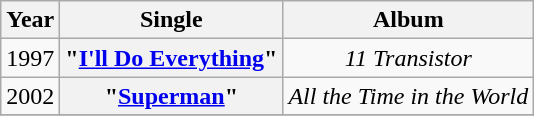<table class="wikitable plainrowheaders" style="text-align:center;">
<tr>
<th scope="col" rowspan="1">Year</th>
<th scope="col" rowspan="1">Single</th>
<th scope="col" rowspan="1">Album</th>
</tr>
<tr>
<td rowspan="1">1997</td>
<th scope="row">"<a href='#'>I'll Do Everything</a>"</th>
<td rowspan="1"><em>11 Transistor</em></td>
</tr>
<tr>
<td rowspan="1">2002</td>
<th scope="row">"<a href='#'>Superman</a>"</th>
<td rowspan="1"><em>All the Time in the World</em></td>
</tr>
<tr>
</tr>
</table>
